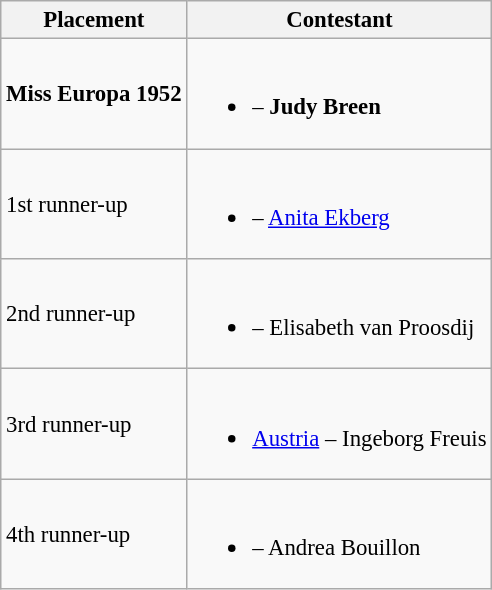<table class="wikitable sortable" style="font-size:95%;">
<tr>
<th>Placement</th>
<th>Contestant</th>
</tr>
<tr>
<td><strong>Miss Europa 1952</strong></td>
<td><br><ul><li><strong></strong> – <strong>Judy Breen</strong></li></ul></td>
</tr>
<tr>
<td>1st runner-up</td>
<td><br><ul><li> – <a href='#'>Anita Ekberg</a></li></ul></td>
</tr>
<tr>
<td>2nd runner-up</td>
<td><br><ul><li> – Elisabeth van Proosdij</li></ul></td>
</tr>
<tr>
<td>3rd runner-up</td>
<td><br><ul><li> <a href='#'>Austria</a> – Ingeborg Freuis</li></ul></td>
</tr>
<tr>
<td>4th runner-up</td>
<td><br><ul><li> – Andrea Bouillon</li></ul></td>
</tr>
</table>
